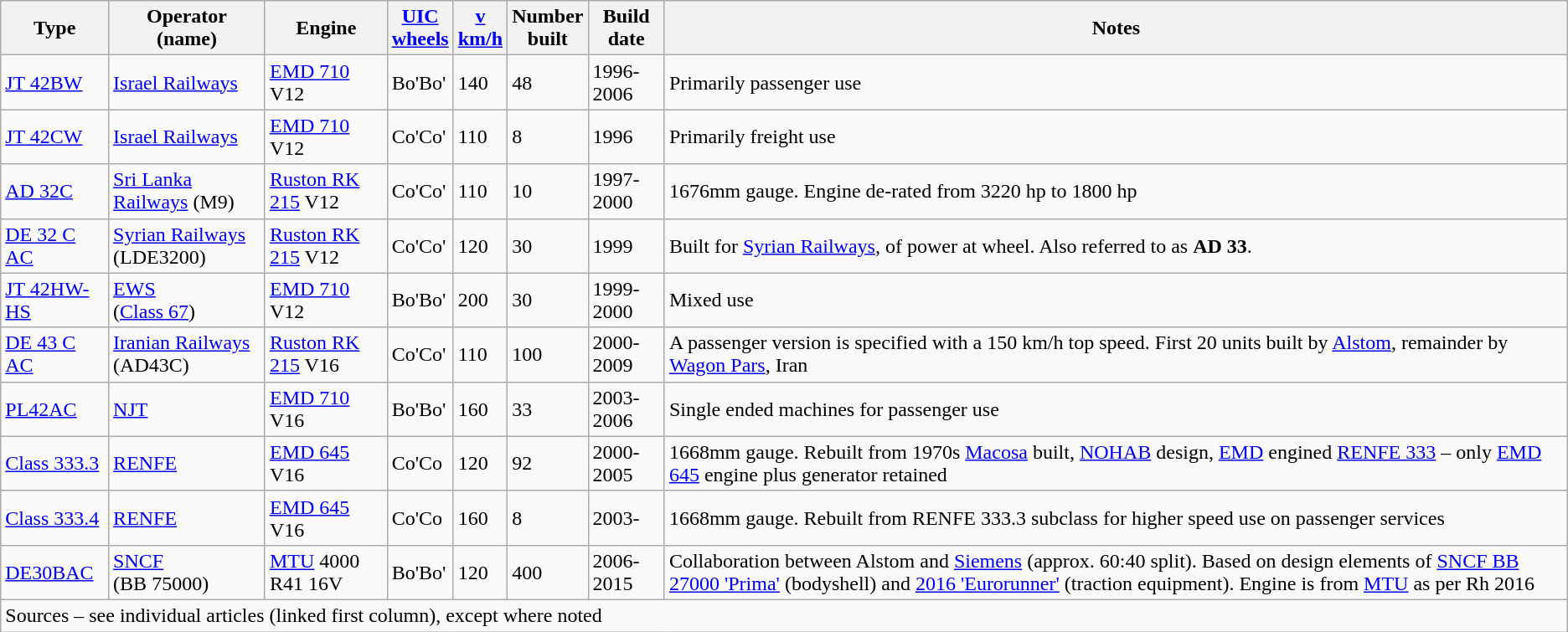<table class = "wikitable sortable">
<tr>
<th>Type</th>
<th>Operator<br>(name)</th>
<th>Engine</th>
<th><a href='#'>UIC<br>wheels</a></th>
<th><a href='#'>v</a><br><a href='#'>km/h</a></th>
<th>Number<br>built</th>
<th>Build date</th>
<th class="unsortable">Notes</th>
</tr>
<tr>
<td><a href='#'>JT 42BW</a></td>
<td><a href='#'>Israel Railways</a></td>
<td><a href='#'>EMD 710</a> V12</td>
<td>Bo'Bo'</td>
<td>140</td>
<td>48</td>
<td>1996-2006</td>
<td>Primarily passenger use</td>
</tr>
<tr>
<td><a href='#'>JT 42CW</a></td>
<td><a href='#'>Israel Railways</a></td>
<td><a href='#'>EMD 710</a> V12</td>
<td>Co'Co'</td>
<td>110</td>
<td>8</td>
<td>1996</td>
<td>Primarily freight use</td>
</tr>
<tr>
<td><a href='#'>AD 32C</a></td>
<td><a href='#'>Sri Lanka Railways</a> (M9)</td>
<td><a href='#'>Ruston RK 215</a> V12</td>
<td>Co'Co'</td>
<td>110</td>
<td>10</td>
<td>1997-2000</td>
<td>1676mm gauge. Engine de-rated from 3220 hp to 1800 hp</td>
</tr>
<tr>
<td><a href='#'>DE 32 C AC</a></td>
<td><a href='#'>Syrian Railways</a><br>(LDE3200)</td>
<td><a href='#'>Ruston RK 215</a> V12</td>
<td>Co'Co'</td>
<td>120</td>
<td>30</td>
<td>1999</td>
<td>Built for <a href='#'>Syrian Railways</a>,  of power at wheel. Also referred to as <strong>AD 33</strong>.</td>
</tr>
<tr>
<td><a href='#'>JT 42HW-HS</a></td>
<td><a href='#'>EWS</a><br>(<a href='#'>Class 67</a>)</td>
<td><a href='#'>EMD 710</a> V12</td>
<td>Bo'Bo'</td>
<td>200</td>
<td>30</td>
<td>1999-2000</td>
<td>Mixed use</td>
</tr>
<tr>
<td><a href='#'>DE 43 C AC</a></td>
<td><a href='#'>Iranian Railways</a><br>(AD43C)</td>
<td><a href='#'>Ruston RK 215</a> V16</td>
<td>Co'Co'</td>
<td>110</td>
<td>100</td>
<td>2000-2009</td>
<td>A passenger version is specified with a 150 km/h top speed. First 20 units built by <a href='#'>Alstom</a>, remainder by <a href='#'>Wagon Pars</a>, Iran</td>
</tr>
<tr>
<td><a href='#'>PL42AC</a></td>
<td><a href='#'>NJT</a></td>
<td><a href='#'>EMD 710</a> V16</td>
<td>Bo'Bo'</td>
<td>160</td>
<td>33</td>
<td>2003-2006</td>
<td>Single ended machines for passenger use</td>
</tr>
<tr>
<td><a href='#'>Class 333.3</a></td>
<td><a href='#'>RENFE</a></td>
<td><a href='#'>EMD 645</a> V16</td>
<td>Co'Co</td>
<td>120</td>
<td>92</td>
<td>2000-2005</td>
<td>1668mm gauge. Rebuilt from 1970s <a href='#'>Macosa</a> built, <a href='#'>NOHAB</a> design, <a href='#'>EMD</a> engined <a href='#'>RENFE 333</a> – only <a href='#'>EMD 645</a> engine plus generator retained</td>
</tr>
<tr>
<td><a href='#'>Class 333.4</a></td>
<td><a href='#'>RENFE</a></td>
<td><a href='#'>EMD 645</a> V16</td>
<td>Co'Co</td>
<td>160</td>
<td>8</td>
<td>2003-</td>
<td>1668mm gauge. Rebuilt from RENFE 333.3 subclass for higher speed use on passenger services</td>
</tr>
<tr>
<td><a href='#'>DE30BAC</a></td>
<td><a href='#'>SNCF</a><br>(BB 75000)</td>
<td><a href='#'>MTU</a> 4000 R41 16V</td>
<td>Bo'Bo'</td>
<td>120</td>
<td>400</td>
<td>2006-2015</td>
<td>Collaboration between Alstom and <a href='#'>Siemens</a> (approx. 60:40 split). Based on design elements of <a href='#'>SNCF BB 27000 'Prima'</a> (bodyshell) and <a href='#'>2016 'Eurorunner'</a> (traction equipment). Engine is from <a href='#'>MTU</a> as per Rh 2016</td>
</tr>
<tr class="sortbottom">
<td colspan=8>Sources – see individual articles (linked first column), except where noted</td>
</tr>
</table>
